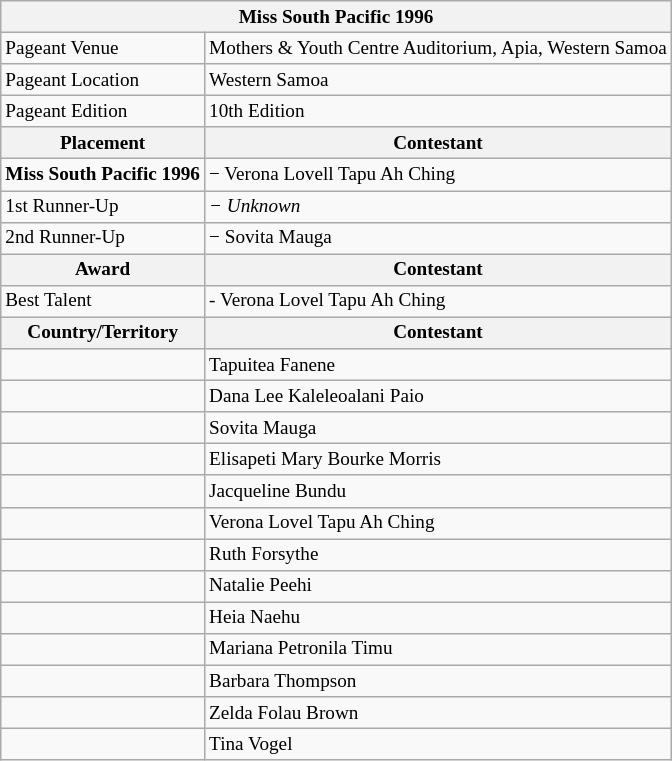<table class="wikitable sortable" style="font-size: 80%;">
<tr>
<th colspan="2"><strong>Miss South Pacific 1996</strong></th>
</tr>
<tr>
<td>Pageant Venue</td>
<td>Mothers & Youth Centre Auditorium, Apia, Western Samoa</td>
</tr>
<tr>
<td>Pageant Location</td>
<td>Western Samoa</td>
</tr>
<tr>
<td>Pageant Edition</td>
<td>10th Edition</td>
</tr>
<tr>
<th>Placement</th>
<th>Contestant</th>
</tr>
<tr>
<td><strong>Miss South Pacific 1996</strong></td>
<td> − Verona Lovell Tapu Ah Ching</td>
</tr>
<tr>
<td>1st Runner-Up</td>
<td><em> − Unknown</em></td>
</tr>
<tr>
<td>2nd Runner-Up</td>
<td> − Sovita Mauga</td>
</tr>
<tr>
<th>Award</th>
<th>Contestant</th>
</tr>
<tr>
<td>Best Talent</td>
<td> - Verona Lovel Tapu Ah Ching</td>
</tr>
<tr>
<th><strong>Country/Territory</strong></th>
<th>Contestant</th>
</tr>
<tr>
<td></td>
<td>Tapuitea Fanene</td>
</tr>
<tr>
<td></td>
<td>Dana Lee Kaleleoalani Paio</td>
</tr>
<tr>
<td></td>
<td>Sovita Mauga</td>
</tr>
<tr>
<td></td>
<td>Elisapeti Mary Bourke Morris</td>
</tr>
<tr>
<td></td>
<td>Jacqueline Bundu</td>
</tr>
<tr>
<td></td>
<td>Verona Lovel Tapu Ah Ching</td>
</tr>
<tr>
<td></td>
<td>Ruth Forsythe</td>
</tr>
<tr>
<td></td>
<td>Natalie Peehi</td>
</tr>
<tr>
<td></td>
<td>Heia Naehu</td>
</tr>
<tr>
<td></td>
<td>Mariana Petronila Timu</td>
</tr>
<tr>
<td></td>
<td>Barbara Thompson</td>
</tr>
<tr>
<td></td>
<td>Zelda Folau Brown</td>
</tr>
<tr>
<td></td>
<td>Tina Vogel</td>
</tr>
</table>
